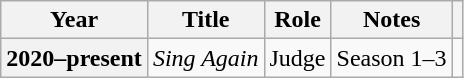<table class="wikitable plainrowheaders">
<tr>
<th scope="col">Year</th>
<th scope="col">Title</th>
<th scope="col">Role</th>
<th scope="col">Notes</th>
<th scope="col" class="unsortable"></th>
</tr>
<tr>
<th scope="row">2020–present</th>
<td><em>Sing Again</em></td>
<td>Judge</td>
<td>Season 1–3</td>
<td style="text-align:center"></td>
</tr>
</table>
